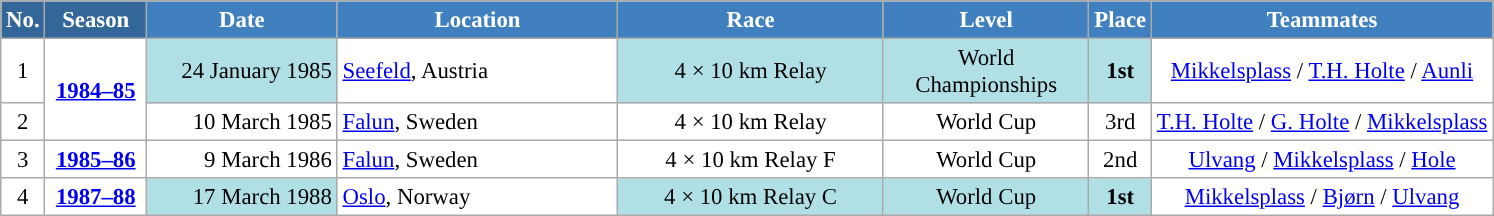<table class="wikitable sortable" style="font-size:95%; text-align:center; border:grey solid 1px; border-collapse:collapse; background:#ffffff;">
<tr style="background:#efefef;">
<th style="background-color:#369; color:white;">No.</th>
<th style="background-color:#369; color:white;">Season</th>
<th style="background-color:#4180be; color:white; width:120px;">Date</th>
<th style="background-color:#4180be; color:white; width:180px;">Location</th>
<th style="background-color:#4180be; color:white; width:170px;">Race</th>
<th style="background-color:#4180be; color:white; width:130px;">Level</th>
<th style="background-color:#4180be; color:white;">Place</th>
<th style="background-color:#4180be; color:white;">Teammates</th>
</tr>
<tr>
<td align=center>1</td>
<td rowspan=2 align=center><strong><a href='#'>1984–85</a></strong></td>
<td bgcolor="#BOEOE6" align=right>24 January 1985</td>
<td align=left> <a href='#'>Seefeld</a>, Austria</td>
<td bgcolor="#BOEOE6">4 × 10 km Relay</td>
<td bgcolor="#BOEOE6">World Championships</td>
<td bgcolor="#BOEOE6"><strong>1st</strong></td>
<td><a href='#'>Mikkelsplass</a> / <a href='#'>T.H. Holte</a> / <a href='#'>Aunli</a></td>
</tr>
<tr>
<td align=center>2</td>
<td align=right>10 March 1985</td>
<td align=left> <a href='#'>Falun</a>, Sweden</td>
<td>4 × 10 km Relay</td>
<td>World Cup</td>
<td>3rd</td>
<td><a href='#'>T.H. Holte</a> / <a href='#'>G. Holte</a> / <a href='#'>Mikkelsplass</a></td>
</tr>
<tr>
<td align=center>3</td>
<td rowspan=1 align=center><strong> <a href='#'>1985–86</a> </strong></td>
<td align=right>9 March 1986</td>
<td align=left> <a href='#'>Falun</a>, Sweden</td>
<td>4 × 10 km Relay F</td>
<td>World Cup</td>
<td>2nd</td>
<td><a href='#'>Ulvang</a> / <a href='#'>Mikkelsplass</a> / <a href='#'>Hole</a></td>
</tr>
<tr>
<td align=center>4</td>
<td rowspan=1 align=center><strong><a href='#'>1987–88</a></strong></td>
<td bgcolor="#BOEOE6" align=right>17 March 1988</td>
<td align=left> <a href='#'>Oslo</a>, Norway</td>
<td bgcolor="#BOEOE6">4 × 10 km Relay C</td>
<td bgcolor="#BOEOE6">World Cup</td>
<td bgcolor="#BOEOE6"><strong>1st</strong></td>
<td><a href='#'>Mikkelsplass</a> / <a href='#'>Bjørn</a> / <a href='#'>Ulvang</a></td>
</tr>
</table>
